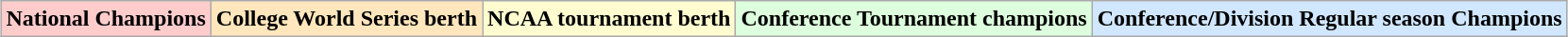<table class="wikitable" style="margin:1em auto;">
<tr>
<td bgcolor="#FFCCCC"><strong>National Champions</strong></td>
<td bgcolor="#FFE6BD"><strong>College World Series berth</strong></td>
<td bgcolor="#fffdd0"><strong>NCAA tournament berth</strong></td>
<td bgcolor="#DDFFDD"><strong>Conference Tournament champions</strong></td>
<td bgcolor="#D0E7FF"><strong>Conference/Division Regular season Champions</strong></td>
</tr>
</table>
